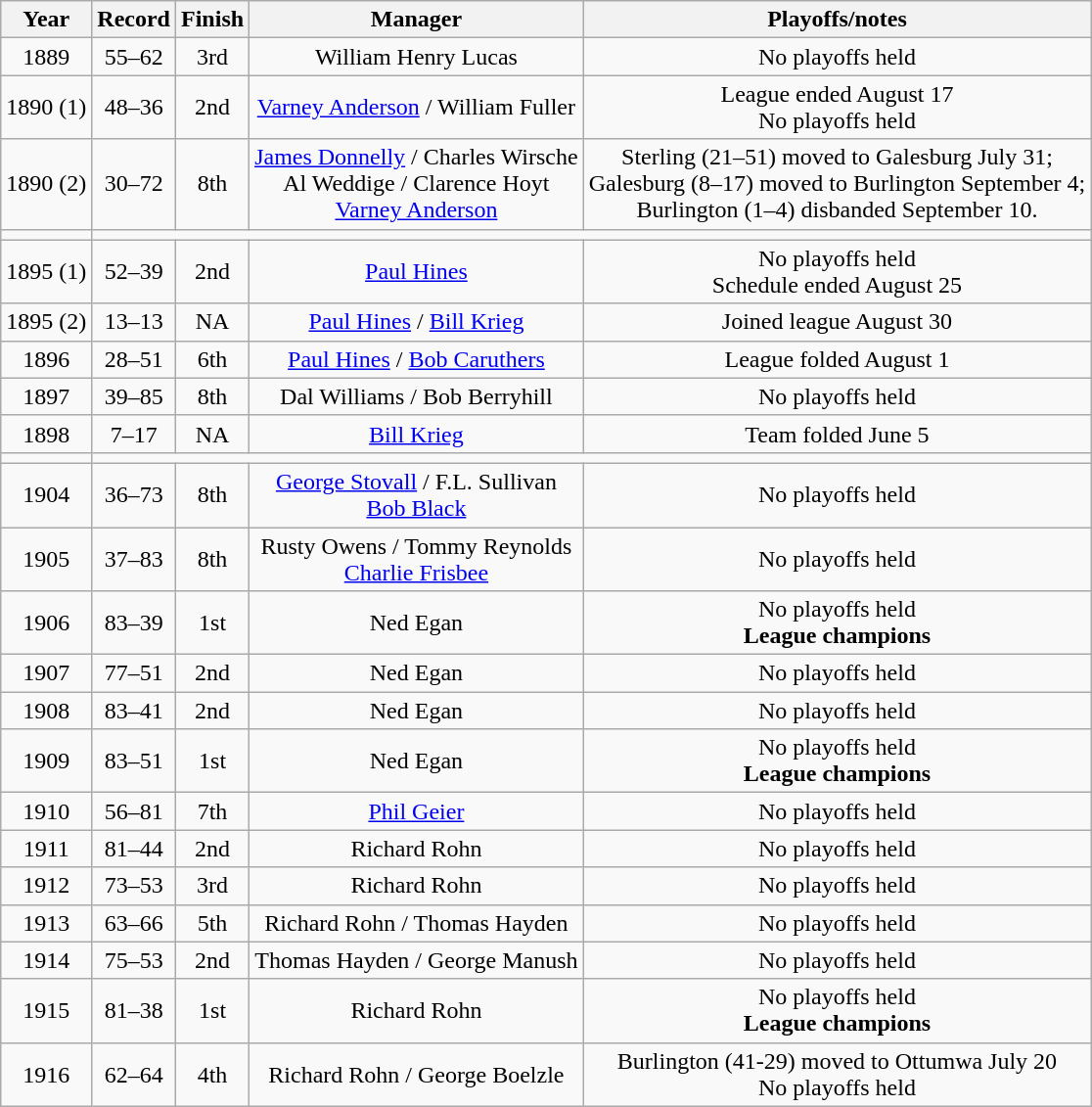<table class="wikitable">
<tr>
<th>Year</th>
<th>Record</th>
<th>Finish</th>
<th>Manager</th>
<th>Playoffs/notes</th>
</tr>
<tr align=center>
<td>1889</td>
<td>55–62</td>
<td>3rd</td>
<td>William Henry Lucas</td>
<td>No playoffs held</td>
</tr>
<tr align=center>
<td>1890 (1)</td>
<td>48–36</td>
<td>2nd</td>
<td><a href='#'>Varney Anderson</a> / William Fuller</td>
<td>League ended August 17<br>No playoffs held</td>
</tr>
<tr align=center>
<td>1890 (2)</td>
<td>30–72</td>
<td>8th</td>
<td><a href='#'>James Donnelly</a> / Charles Wirsche <br>Al Weddige / Clarence Hoyt<br><a href='#'>Varney Anderson</a></td>
<td>Sterling (21–51) moved to Galesburg July 31;<br> Galesburg (8–17) moved to Burlington September 4;<br> Burlington (1–4) disbanded September 10.</td>
</tr>
<tr align=center>
<td></td>
</tr>
<tr align=center>
<td>1895 (1)</td>
<td>52–39</td>
<td>2nd</td>
<td><a href='#'>Paul Hines</a></td>
<td>No playoffs held <br>Schedule ended August 25</td>
</tr>
<tr align=center>
<td>1895 (2)</td>
<td>13–13</td>
<td>NA</td>
<td><a href='#'>Paul Hines</a> / <a href='#'>Bill Krieg</a></td>
<td>Joined league August 30</td>
</tr>
<tr align=center>
<td>1896</td>
<td>28–51</td>
<td>6th</td>
<td><a href='#'>Paul Hines</a> / <a href='#'>Bob Caruthers</a></td>
<td>League folded August 1</td>
</tr>
<tr align=center>
<td>1897</td>
<td>39–85</td>
<td>8th</td>
<td>Dal Williams / Bob Berryhill</td>
<td>No playoffs held</td>
</tr>
<tr align=center>
<td>1898</td>
<td>7–17</td>
<td>NA</td>
<td><a href='#'>Bill Krieg</a></td>
<td>Team folded June 5</td>
</tr>
<tr align=center>
<td></td>
</tr>
<tr align=center>
<td>1904</td>
<td>36–73</td>
<td>8th</td>
<td><a href='#'>George Stovall</a> / F.L. Sullivan <br> <a href='#'>Bob Black</a></td>
<td>No playoffs held</td>
</tr>
<tr align=center>
<td>1905</td>
<td>37–83</td>
<td>8th</td>
<td>Rusty Owens / Tommy Reynolds <br> <a href='#'>Charlie Frisbee</a></td>
<td>No playoffs held</td>
</tr>
<tr align=center>
<td>1906</td>
<td>83–39</td>
<td>1st</td>
<td>Ned Egan</td>
<td>No playoffs held<br><strong>League champions</strong></td>
</tr>
<tr align=center>
<td>1907</td>
<td>77–51</td>
<td>2nd</td>
<td>Ned Egan</td>
<td>No playoffs held</td>
</tr>
<tr align=center>
<td>1908</td>
<td>83–41</td>
<td>2nd</td>
<td>Ned Egan</td>
<td>No playoffs held</td>
</tr>
<tr align=center>
<td>1909</td>
<td>83–51</td>
<td>1st</td>
<td>Ned Egan</td>
<td>No playoffs held<br><strong>League champions</strong></td>
</tr>
<tr align=center>
<td>1910</td>
<td>56–81</td>
<td>7th</td>
<td><a href='#'>Phil Geier</a></td>
<td>No playoffs held</td>
</tr>
<tr align=center>
<td>1911</td>
<td>81–44</td>
<td>2nd</td>
<td>Richard Rohn</td>
<td>No playoffs held</td>
</tr>
<tr align=center>
<td>1912</td>
<td>73–53</td>
<td>3rd</td>
<td>Richard Rohn</td>
<td>No playoffs held</td>
</tr>
<tr align=center>
<td>1913</td>
<td>63–66</td>
<td>5th</td>
<td>Richard Rohn / Thomas Hayden</td>
<td>No playoffs held</td>
</tr>
<tr align=center>
<td>1914</td>
<td>75–53</td>
<td>2nd</td>
<td>Thomas Hayden / George Manush</td>
<td>No playoffs held</td>
</tr>
<tr align=center>
<td>1915</td>
<td>81–38</td>
<td>1st</td>
<td>Richard Rohn</td>
<td>No playoffs held<br><strong>League champions</strong></td>
</tr>
<tr align=center>
<td>1916</td>
<td>62–64</td>
<td>4th</td>
<td>Richard Rohn / George Boelzle</td>
<td>Burlington (41-29) moved to Ottumwa July 20<br>No playoffs held</td>
</tr>
</table>
